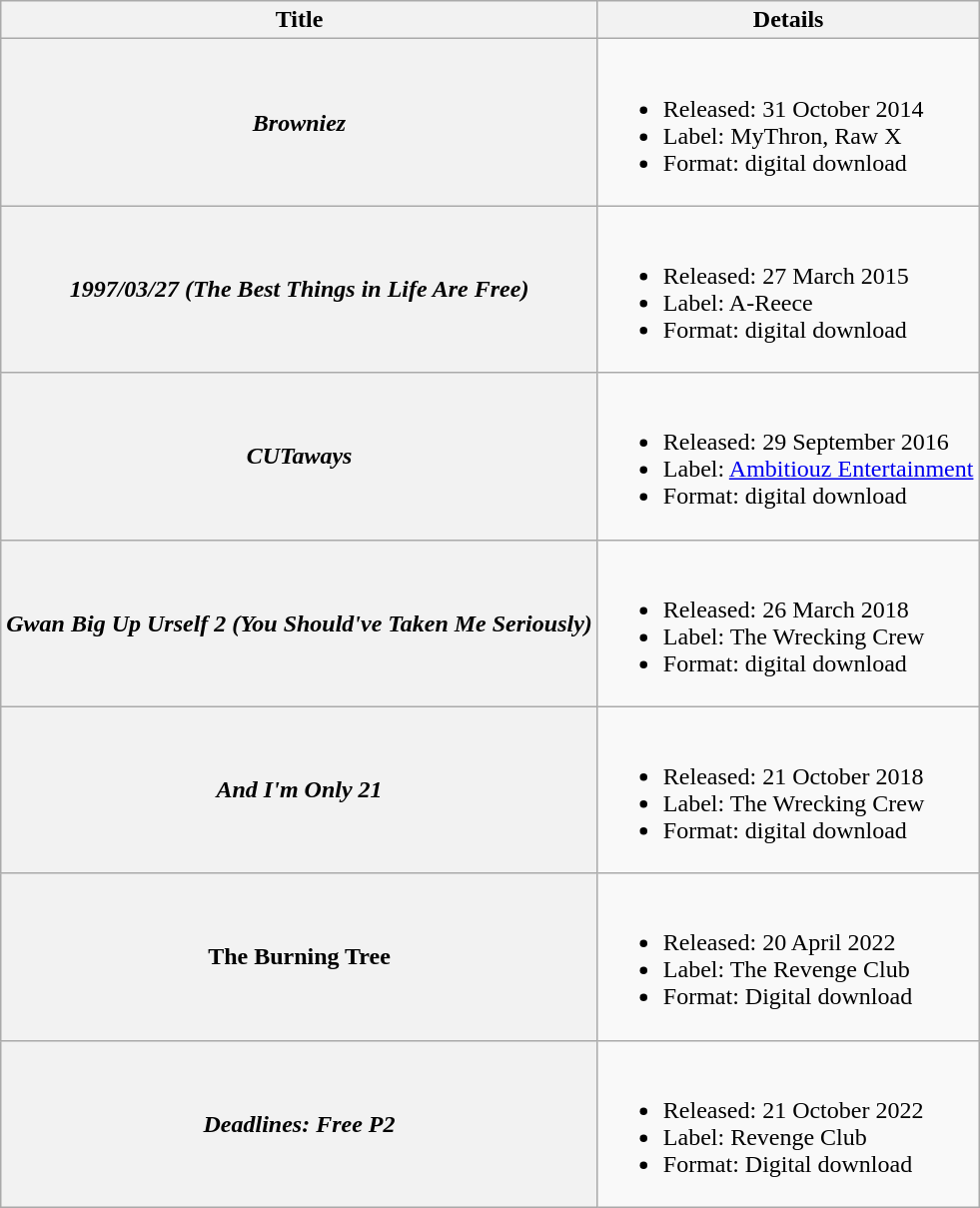<table class="wikitable plainrowheaders">
<tr>
<th scope="col">Title</th>
<th scope="col">Details</th>
</tr>
<tr>
<th scope="row"><em>Browniez</em></th>
<td><br><ul><li>Released: 31 October 2014</li><li>Label: MyThron, Raw X</li><li>Format: digital download</li></ul></td>
</tr>
<tr>
<th scope="row"><em>1997/03/27 (The Best Things in Life Are Free)</em></th>
<td><br><ul><li>Released: 27 March 2015</li><li>Label: A-Reece</li><li>Format: digital download</li></ul></td>
</tr>
<tr>
<th scope="row"><em>CUTaways</em></th>
<td><br><ul><li>Released: 29 September 2016</li><li>Label: <a href='#'>Ambitiouz Entertainment</a></li><li>Format: digital download</li></ul></td>
</tr>
<tr>
<th scope="row"><em>Gwan Big Up Urself 2 (You Should've Taken Me Seriously)</em></th>
<td><br><ul><li>Released: 26 March 2018</li><li>Label: The Wrecking Crew</li><li>Format: digital download</li></ul></td>
</tr>
<tr>
<th scope="row"><em>And I'm Only 21</em></th>
<td><br><ul><li>Released: 21 October 2018</li><li>Label: The Wrecking Crew</li><li>Format: digital download</li></ul></td>
</tr>
<tr>
<th scope="row">The Burning Tree</th>
<td><br><ul><li>Released: 20 April 2022</li><li>Label: The Revenge Club</li><li>Format: Digital download</li></ul></td>
</tr>
<tr>
<th scope="row"><em>Deadlines: Free P2</em></th>
<td><br><ul><li>Released: 21 October 2022</li><li>Label: Revenge Club</li><li>Format: Digital download</li></ul></td>
</tr>
</table>
